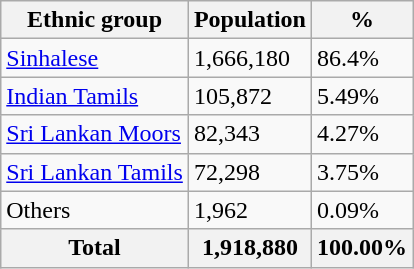<table class="wikitable">
<tr>
<th>Ethnic group</th>
<th>Population</th>
<th>%</th>
</tr>
<tr>
<td><a href='#'>Sinhalese</a></td>
<td>1,666,180</td>
<td>86.4%</td>
</tr>
<tr>
<td><a href='#'>Indian Tamils</a></td>
<td>105,872</td>
<td>5.49%</td>
</tr>
<tr>
<td><a href='#'>Sri Lankan Moors</a></td>
<td>82,343</td>
<td>4.27%</td>
</tr>
<tr>
<td><a href='#'>Sri Lankan Tamils</a></td>
<td>72,298</td>
<td>3.75%</td>
</tr>
<tr>
<td>Others</td>
<td>1,962</td>
<td>0.09%</td>
</tr>
<tr>
<th><strong>Total</strong></th>
<th>1,918,880</th>
<th>100.00%</th>
</tr>
</table>
